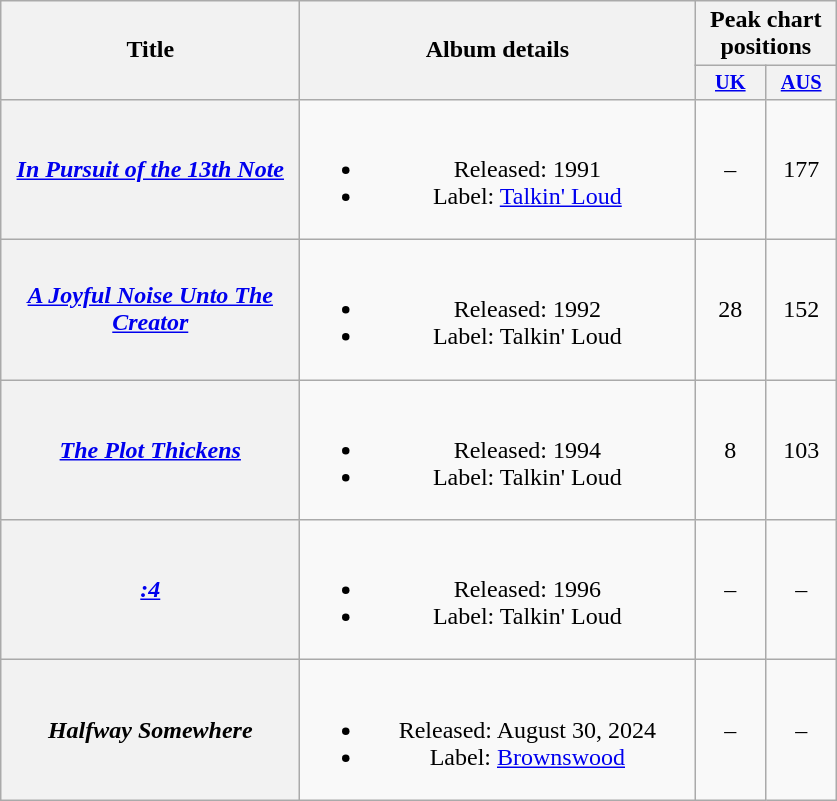<table class="wikitable plainrowheaders" style="text-align:center;" border="1">
<tr>
<th scope="col" rowspan="2" style="width:12em;">Title</th>
<th scope="col" rowspan="2" style="width:16em;">Album details</th>
<th scope="col" colspan="2">Peak chart<br>positions</th>
</tr>
<tr>
<th scope="col" style="width:3em; font-size:85%"><a href='#'>UK</a><br></th>
<th scope="col" style="width:3em; font-size:85%"><a href='#'>AUS</a><br></th>
</tr>
<tr>
<th scope="row"><em><a href='#'>In Pursuit of the 13th Note</a></em></th>
<td><br><ul><li>Released: 1991</li><li>Label: <a href='#'>Talkin' Loud</a></li></ul></td>
<td>–</td>
<td>177</td>
</tr>
<tr>
<th scope="row"><em><a href='#'>A Joyful Noise Unto The Creator</a></em></th>
<td><br><ul><li>Released: 1992</li><li>Label: Talkin' Loud</li></ul></td>
<td>28</td>
<td>152</td>
</tr>
<tr>
<th scope="row"><em><a href='#'>The Plot Thickens</a></em></th>
<td><br><ul><li>Released: 1994</li><li>Label: Talkin' Loud</li></ul></td>
<td>8</td>
<td>103</td>
</tr>
<tr>
<th scope="row"><em><a href='#'>:4</a></em></th>
<td><br><ul><li>Released: 1996</li><li>Label: Talkin' Loud</li></ul></td>
<td>–</td>
<td>–</td>
</tr>
<tr>
<th scope="row"><em>Halfway Somewhere</em></th>
<td><br><ul><li>Released: August 30, 2024</li><li>Label: <a href='#'>Brownswood</a></li></ul></td>
<td>–</td>
<td>–</td>
</tr>
</table>
